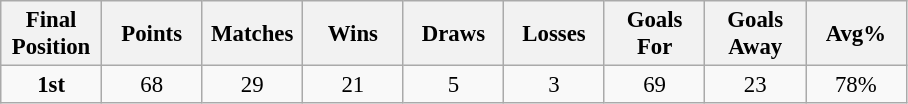<table class="wikitable" style="font-size: 95%; text-align: center;">
<tr>
<th width=60>Final Position</th>
<th width=60>Points</th>
<th width=60>Matches</th>
<th width=60>Wins</th>
<th width=60>Draws</th>
<th width=60>Losses</th>
<th width=60>Goals For</th>
<th width=60>Goals Away</th>
<th width=60>Avg%</th>
</tr>
<tr>
<td><strong>1st</strong></td>
<td>68</td>
<td>29</td>
<td>21</td>
<td>5</td>
<td>3</td>
<td>69</td>
<td>23</td>
<td>78%</td>
</tr>
</table>
